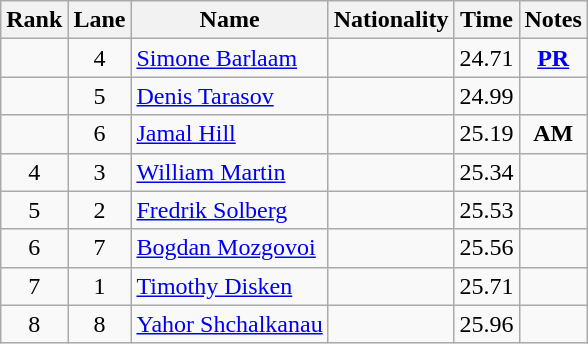<table class="wikitable sortable" style="text-align:center">
<tr>
<th>Rank</th>
<th>Lane</th>
<th>Name</th>
<th>Nationality</th>
<th>Time</th>
<th>Notes</th>
</tr>
<tr>
<td></td>
<td>4</td>
<td align=left><a href='#'>Simone Barlaam</a></td>
<td align=left></td>
<td>24.71</td>
<td><strong><a href='#'>PR</a></strong></td>
</tr>
<tr>
<td></td>
<td>5</td>
<td align=left><a href='#'>Denis Tarasov</a></td>
<td align=left></td>
<td>24.99</td>
<td></td>
</tr>
<tr>
<td></td>
<td>6</td>
<td align=left><a href='#'>Jamal Hill</a></td>
<td align=left></td>
<td>25.19</td>
<td><strong>AM</strong></td>
</tr>
<tr>
<td>4</td>
<td>3</td>
<td align=left><a href='#'>William Martin</a></td>
<td align=left></td>
<td>25.34</td>
<td></td>
</tr>
<tr>
<td>5</td>
<td>2</td>
<td align=left><a href='#'>Fredrik Solberg</a></td>
<td align=left></td>
<td>25.53</td>
<td></td>
</tr>
<tr>
<td>6</td>
<td>7</td>
<td align=left><a href='#'>Bogdan Mozgovoi</a></td>
<td align=left></td>
<td>25.56</td>
<td></td>
</tr>
<tr>
<td>7</td>
<td>1</td>
<td align=left><a href='#'>Timothy Disken</a></td>
<td align=left></td>
<td>25.71</td>
<td></td>
</tr>
<tr>
<td>8</td>
<td>8</td>
<td align=left><a href='#'>Yahor Shchalkanau</a></td>
<td align=left></td>
<td>25.96</td>
<td></td>
</tr>
</table>
